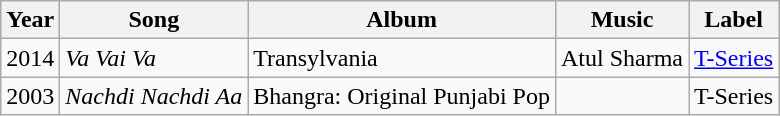<table class="wikitable sortable">
<tr>
<th>Year</th>
<th>Song</th>
<th>Album</th>
<th>Music</th>
<th>Label</th>
</tr>
<tr>
<td>2014</td>
<td><em>Va Vai Va</em></td>
<td>Transylvania</td>
<td>Atul Sharma</td>
<td><a href='#'>T-Series</a></td>
</tr>
<tr>
<td>2003</td>
<td><em>Nachdi Nachdi Aa</em></td>
<td>Bhangra: Original Punjabi Pop</td>
<td></td>
<td>T-Series</td>
</tr>
</table>
